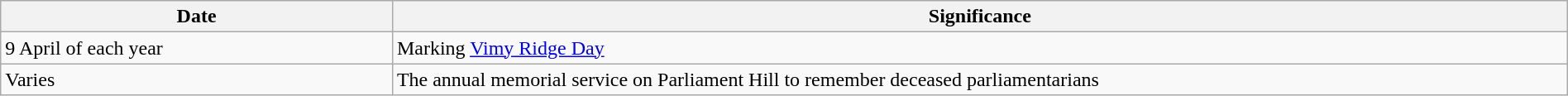<table class="wikitable" style="width:100%">
<tr>
<th width= width="25%" align="left">Date</th>
<th width="75%" align="left">Significance</th>
</tr>
<tr>
<td>9 April of each year</td>
<td>Marking <a href='#'>Vimy Ridge Day</a></td>
</tr>
<tr>
<td>Varies</td>
<td>The annual memorial service on Parliament Hill to remember deceased parliamentarians</td>
</tr>
</table>
